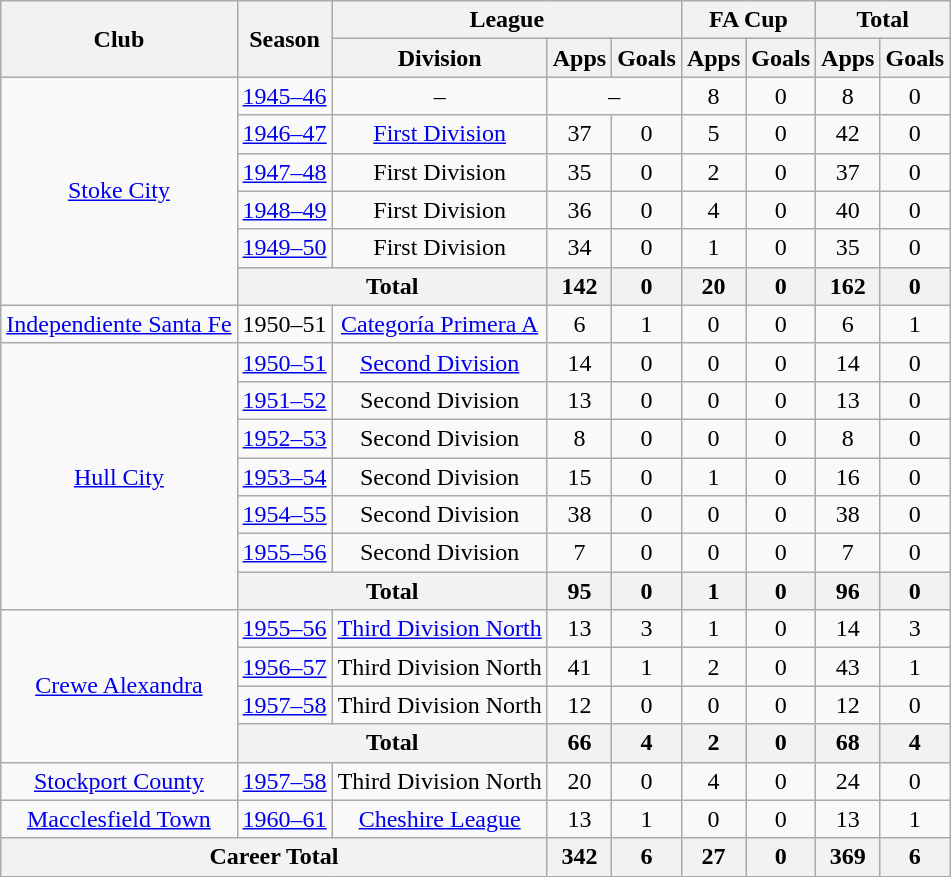<table class="wikitable" style="text-align:center">
<tr>
<th rowspan="2">Club</th>
<th rowspan="2">Season</th>
<th colspan="3">League</th>
<th colspan="2">FA Cup</th>
<th colspan="2">Total</th>
</tr>
<tr>
<th>Division</th>
<th>Apps</th>
<th>Goals</th>
<th>Apps</th>
<th>Goals</th>
<th>Apps</th>
<th>Goals</th>
</tr>
<tr>
<td rowspan="6"><a href='#'>Stoke City</a></td>
<td><a href='#'>1945–46</a></td>
<td>–</td>
<td colspan="2">–</td>
<td>8</td>
<td>0</td>
<td>8</td>
<td>0</td>
</tr>
<tr>
<td><a href='#'>1946–47</a></td>
<td><a href='#'>First Division</a></td>
<td>37</td>
<td>0</td>
<td>5</td>
<td>0</td>
<td>42</td>
<td>0</td>
</tr>
<tr>
<td><a href='#'>1947–48</a></td>
<td>First Division</td>
<td>35</td>
<td>0</td>
<td>2</td>
<td>0</td>
<td>37</td>
<td>0</td>
</tr>
<tr>
<td><a href='#'>1948–49</a></td>
<td>First Division</td>
<td>36</td>
<td>0</td>
<td>4</td>
<td>0</td>
<td>40</td>
<td>0</td>
</tr>
<tr>
<td><a href='#'>1949–50</a></td>
<td>First Division</td>
<td>34</td>
<td>0</td>
<td>1</td>
<td>0</td>
<td>35</td>
<td>0</td>
</tr>
<tr>
<th colspan="2">Total</th>
<th>142</th>
<th>0</th>
<th>20</th>
<th>0</th>
<th>162</th>
<th>0</th>
</tr>
<tr>
<td><a href='#'>Independiente Santa Fe</a></td>
<td>1950–51</td>
<td><a href='#'>Categoría Primera A</a></td>
<td>6</td>
<td>1</td>
<td>0</td>
<td>0</td>
<td>6</td>
<td>1</td>
</tr>
<tr>
<td rowspan="7"><a href='#'>Hull City</a></td>
<td><a href='#'>1950–51</a></td>
<td><a href='#'>Second Division</a></td>
<td>14</td>
<td>0</td>
<td>0</td>
<td>0</td>
<td>14</td>
<td>0</td>
</tr>
<tr>
<td><a href='#'>1951–52</a></td>
<td>Second Division</td>
<td>13</td>
<td>0</td>
<td>0</td>
<td>0</td>
<td>13</td>
<td>0</td>
</tr>
<tr>
<td><a href='#'>1952–53</a></td>
<td>Second Division</td>
<td>8</td>
<td>0</td>
<td>0</td>
<td>0</td>
<td>8</td>
<td>0</td>
</tr>
<tr>
<td><a href='#'>1953–54</a></td>
<td>Second Division</td>
<td>15</td>
<td>0</td>
<td>1</td>
<td>0</td>
<td>16</td>
<td>0</td>
</tr>
<tr>
<td><a href='#'>1954–55</a></td>
<td>Second Division</td>
<td>38</td>
<td>0</td>
<td>0</td>
<td>0</td>
<td>38</td>
<td>0</td>
</tr>
<tr>
<td><a href='#'>1955–56</a></td>
<td>Second Division</td>
<td>7</td>
<td>0</td>
<td>0</td>
<td>0</td>
<td>7</td>
<td>0</td>
</tr>
<tr>
<th colspan="2">Total</th>
<th>95</th>
<th>0</th>
<th>1</th>
<th>0</th>
<th>96</th>
<th>0</th>
</tr>
<tr>
<td rowspan="4"><a href='#'>Crewe Alexandra</a></td>
<td><a href='#'>1955–56</a></td>
<td><a href='#'>Third Division North</a></td>
<td>13</td>
<td>3</td>
<td>1</td>
<td>0</td>
<td>14</td>
<td>3</td>
</tr>
<tr>
<td><a href='#'>1956–57</a></td>
<td>Third Division North</td>
<td>41</td>
<td>1</td>
<td>2</td>
<td>0</td>
<td>43</td>
<td>1</td>
</tr>
<tr>
<td><a href='#'>1957–58</a></td>
<td>Third Division North</td>
<td>12</td>
<td>0</td>
<td>0</td>
<td>0</td>
<td>12</td>
<td>0</td>
</tr>
<tr>
<th colspan="2">Total</th>
<th>66</th>
<th>4</th>
<th>2</th>
<th>0</th>
<th>68</th>
<th>4</th>
</tr>
<tr>
<td><a href='#'>Stockport County</a></td>
<td><a href='#'>1957–58</a></td>
<td>Third Division North</td>
<td>20</td>
<td>0</td>
<td>4</td>
<td>0</td>
<td>24</td>
<td>0</td>
</tr>
<tr>
<td><a href='#'>Macclesfield Town</a></td>
<td><a href='#'>1960–61</a></td>
<td><a href='#'>Cheshire League</a></td>
<td>13</td>
<td>1</td>
<td>0</td>
<td>0</td>
<td>13</td>
<td>1</td>
</tr>
<tr>
<th colspan="3">Career Total</th>
<th>342</th>
<th>6</th>
<th>27</th>
<th>0</th>
<th>369</th>
<th>6</th>
</tr>
</table>
